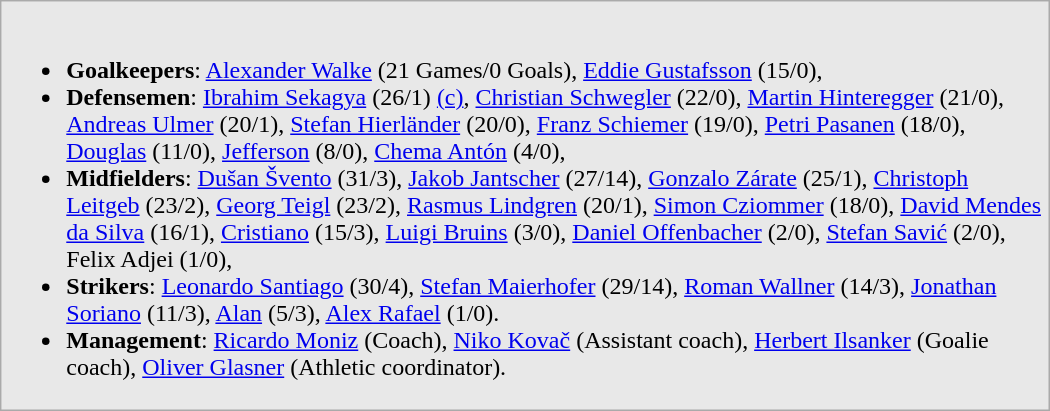<table class="wikitable" width="700">
<tr>
<td bgcolor="#E8E8E8" width="700"><br><ul><li><strong>Goalkeepers</strong>: <a href='#'>Alexander Walke</a> (21 Games/0 Goals), <a href='#'>Eddie Gustafsson</a> (15/0),</li><li><strong>Defensemen</strong>: <a href='#'>Ibrahim Sekagya</a> (26/1) <a href='#'>(c)</a>, <a href='#'>Christian Schwegler</a> (22/0), <a href='#'>Martin Hinteregger</a> (21/0), <a href='#'>Andreas Ulmer</a> (20/1), <a href='#'>Stefan Hierländer</a> (20/0), <a href='#'>Franz Schiemer</a> (19/0), <a href='#'>Petri Pasanen</a> (18/0), <a href='#'>Douglas</a> (11/0), <a href='#'>Jefferson</a> (8/0), <a href='#'>Chema Antón</a> (4/0),</li><li><strong>Midfielders</strong>: <a href='#'>Dušan Švento</a> (31/3), <a href='#'>Jakob Jantscher</a> (27/14), <a href='#'>Gonzalo Zárate</a> (25/1), <a href='#'>Christoph Leitgeb</a> (23/2), <a href='#'>Georg Teigl</a> (23/2), <a href='#'>Rasmus Lindgren</a> (20/1), <a href='#'>Simon Cziommer</a> (18/0), <a href='#'>David Mendes da Silva</a> (16/1), <a href='#'>Cristiano</a> (15/3), <a href='#'>Luigi Bruins</a> (3/0), <a href='#'>Daniel Offenbacher</a> (2/0), <a href='#'>Stefan Savić</a> (2/0), Felix Adjei (1/0),</li><li><strong>Strikers</strong>: <a href='#'>Leonardo Santiago</a> (30/4), <a href='#'>Stefan Maierhofer</a> (29/14), <a href='#'>Roman Wallner</a> (14/3), <a href='#'>Jonathan Soriano</a> (11/3), <a href='#'>Alan</a> (5/3), <a href='#'>Alex Rafael</a> (1/0).</li><li><strong>Management</strong>: <a href='#'>Ricardo Moniz</a> (Coach), <a href='#'>Niko Kovač</a> (Assistant coach), <a href='#'>Herbert Ilsanker</a> (Goalie coach), <a href='#'>Oliver Glasner</a> (Athletic coordinator).</li></ul></td>
</tr>
</table>
